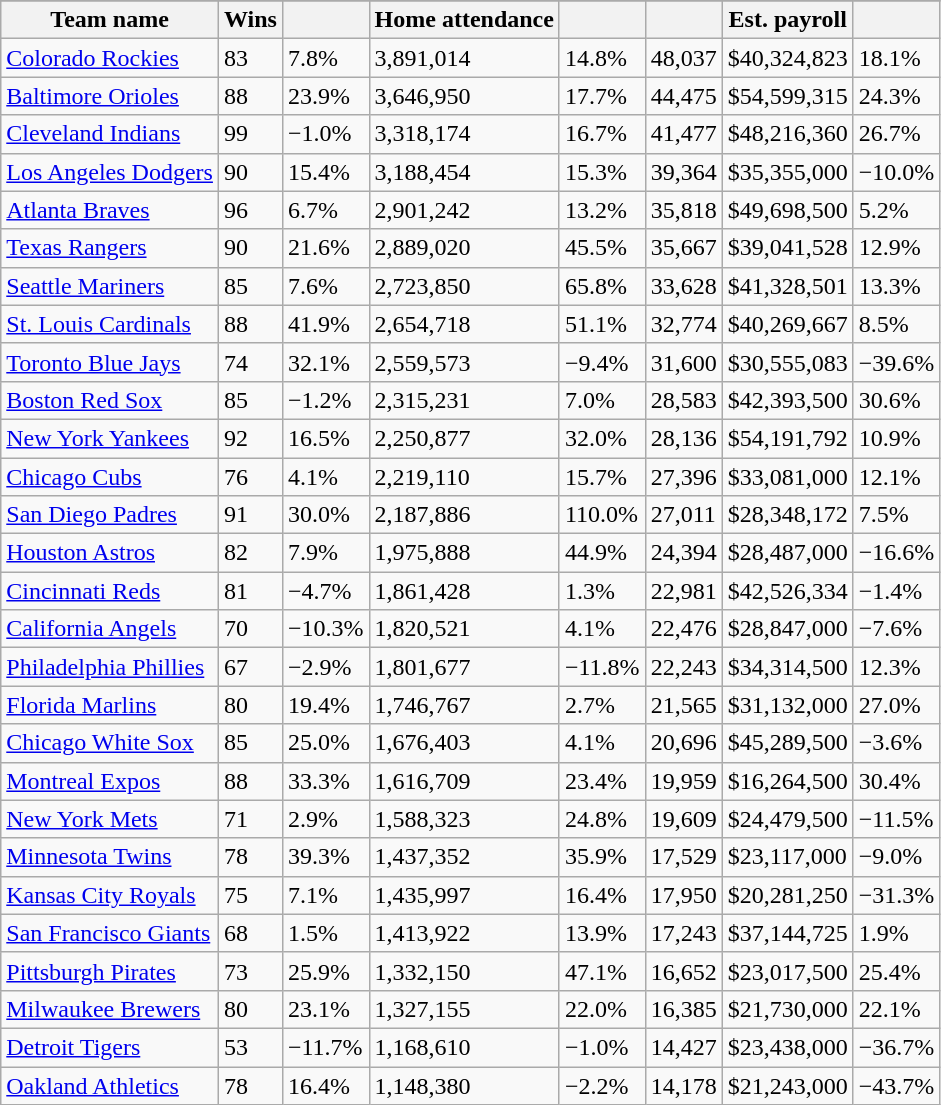<table class="wikitable sortable">
<tr style="text-align:center; font-size:larger;">
</tr>
<tr>
<th>Team name</th>
<th>Wins</th>
<th></th>
<th>Home attendance</th>
<th></th>
<th></th>
<th>Est. payroll</th>
<th></th>
</tr>
<tr>
<td><a href='#'>Colorado Rockies</a></td>
<td>83</td>
<td>7.8%</td>
<td>3,891,014</td>
<td>14.8%</td>
<td>48,037</td>
<td>$40,324,823</td>
<td>18.1%</td>
</tr>
<tr>
<td><a href='#'>Baltimore Orioles</a></td>
<td>88</td>
<td>23.9%</td>
<td>3,646,950</td>
<td>17.7%</td>
<td>44,475</td>
<td>$54,599,315</td>
<td>24.3%</td>
</tr>
<tr>
<td><a href='#'>Cleveland Indians</a></td>
<td>99</td>
<td>−1.0%</td>
<td>3,318,174</td>
<td>16.7%</td>
<td>41,477</td>
<td>$48,216,360</td>
<td>26.7%</td>
</tr>
<tr>
<td><a href='#'>Los Angeles Dodgers</a></td>
<td>90</td>
<td>15.4%</td>
<td>3,188,454</td>
<td>15.3%</td>
<td>39,364</td>
<td>$35,355,000</td>
<td>−10.0%</td>
</tr>
<tr>
<td><a href='#'>Atlanta Braves</a></td>
<td>96</td>
<td>6.7%</td>
<td>2,901,242</td>
<td>13.2%</td>
<td>35,818</td>
<td>$49,698,500</td>
<td>5.2%</td>
</tr>
<tr>
<td><a href='#'>Texas Rangers</a></td>
<td>90</td>
<td>21.6%</td>
<td>2,889,020</td>
<td>45.5%</td>
<td>35,667</td>
<td>$39,041,528</td>
<td>12.9%</td>
</tr>
<tr>
<td><a href='#'>Seattle Mariners</a></td>
<td>85</td>
<td>7.6%</td>
<td>2,723,850</td>
<td>65.8%</td>
<td>33,628</td>
<td>$41,328,501</td>
<td>13.3%</td>
</tr>
<tr>
<td><a href='#'>St. Louis Cardinals</a></td>
<td>88</td>
<td>41.9%</td>
<td>2,654,718</td>
<td>51.1%</td>
<td>32,774</td>
<td>$40,269,667</td>
<td>8.5%</td>
</tr>
<tr>
<td><a href='#'>Toronto Blue Jays</a></td>
<td>74</td>
<td>32.1%</td>
<td>2,559,573</td>
<td>−9.4%</td>
<td>31,600</td>
<td>$30,555,083</td>
<td>−39.6%</td>
</tr>
<tr>
<td><a href='#'>Boston Red Sox</a></td>
<td>85</td>
<td>−1.2%</td>
<td>2,315,231</td>
<td>7.0%</td>
<td>28,583</td>
<td>$42,393,500</td>
<td>30.6%</td>
</tr>
<tr>
<td><a href='#'>New York Yankees</a></td>
<td>92</td>
<td>16.5%</td>
<td>2,250,877</td>
<td>32.0%</td>
<td>28,136</td>
<td>$54,191,792</td>
<td>10.9%</td>
</tr>
<tr>
<td><a href='#'>Chicago Cubs</a></td>
<td>76</td>
<td>4.1%</td>
<td>2,219,110</td>
<td>15.7%</td>
<td>27,396</td>
<td>$33,081,000</td>
<td>12.1%</td>
</tr>
<tr>
<td><a href='#'>San Diego Padres</a></td>
<td>91</td>
<td>30.0%</td>
<td>2,187,886</td>
<td>110.0%</td>
<td>27,011</td>
<td>$28,348,172</td>
<td>7.5%</td>
</tr>
<tr>
<td><a href='#'>Houston Astros</a></td>
<td>82</td>
<td>7.9%</td>
<td>1,975,888</td>
<td>44.9%</td>
<td>24,394</td>
<td>$28,487,000</td>
<td>−16.6%</td>
</tr>
<tr>
<td><a href='#'>Cincinnati Reds</a></td>
<td>81</td>
<td>−4.7%</td>
<td>1,861,428</td>
<td>1.3%</td>
<td>22,981</td>
<td>$42,526,334</td>
<td>−1.4%</td>
</tr>
<tr>
<td><a href='#'>California Angels</a></td>
<td>70</td>
<td>−10.3%</td>
<td>1,820,521</td>
<td>4.1%</td>
<td>22,476</td>
<td>$28,847,000</td>
<td>−7.6%</td>
</tr>
<tr>
<td><a href='#'>Philadelphia Phillies</a></td>
<td>67</td>
<td>−2.9%</td>
<td>1,801,677</td>
<td>−11.8%</td>
<td>22,243</td>
<td>$34,314,500</td>
<td>12.3%</td>
</tr>
<tr>
<td><a href='#'>Florida Marlins</a></td>
<td>80</td>
<td>19.4%</td>
<td>1,746,767</td>
<td>2.7%</td>
<td>21,565</td>
<td>$31,132,000</td>
<td>27.0%</td>
</tr>
<tr>
<td><a href='#'>Chicago White Sox</a></td>
<td>85</td>
<td>25.0%</td>
<td>1,676,403</td>
<td>4.1%</td>
<td>20,696</td>
<td>$45,289,500</td>
<td>−3.6%</td>
</tr>
<tr>
<td><a href='#'>Montreal Expos</a></td>
<td>88</td>
<td>33.3%</td>
<td>1,616,709</td>
<td>23.4%</td>
<td>19,959</td>
<td>$16,264,500</td>
<td>30.4%</td>
</tr>
<tr>
<td><a href='#'>New York Mets</a></td>
<td>71</td>
<td>2.9%</td>
<td>1,588,323</td>
<td>24.8%</td>
<td>19,609</td>
<td>$24,479,500</td>
<td>−11.5%</td>
</tr>
<tr>
<td><a href='#'>Minnesota Twins</a></td>
<td>78</td>
<td>39.3%</td>
<td>1,437,352</td>
<td>35.9%</td>
<td>17,529</td>
<td>$23,117,000</td>
<td>−9.0%</td>
</tr>
<tr>
<td><a href='#'>Kansas City Royals</a></td>
<td>75</td>
<td>7.1%</td>
<td>1,435,997</td>
<td>16.4%</td>
<td>17,950</td>
<td>$20,281,250</td>
<td>−31.3%</td>
</tr>
<tr>
<td><a href='#'>San Francisco Giants</a></td>
<td>68</td>
<td>1.5%</td>
<td>1,413,922</td>
<td>13.9%</td>
<td>17,243</td>
<td>$37,144,725</td>
<td>1.9%</td>
</tr>
<tr>
<td><a href='#'>Pittsburgh Pirates</a></td>
<td>73</td>
<td>25.9%</td>
<td>1,332,150</td>
<td>47.1%</td>
<td>16,652</td>
<td>$23,017,500</td>
<td>25.4%</td>
</tr>
<tr>
<td><a href='#'>Milwaukee Brewers</a></td>
<td>80</td>
<td>23.1%</td>
<td>1,327,155</td>
<td>22.0%</td>
<td>16,385</td>
<td>$21,730,000</td>
<td>22.1%</td>
</tr>
<tr>
<td><a href='#'>Detroit Tigers</a></td>
<td>53</td>
<td>−11.7%</td>
<td>1,168,610</td>
<td>−1.0%</td>
<td>14,427</td>
<td>$23,438,000</td>
<td>−36.7%</td>
</tr>
<tr>
<td><a href='#'>Oakland Athletics</a></td>
<td>78</td>
<td>16.4%</td>
<td>1,148,380</td>
<td>−2.2%</td>
<td>14,178</td>
<td>$21,243,000</td>
<td>−43.7%</td>
</tr>
</table>
